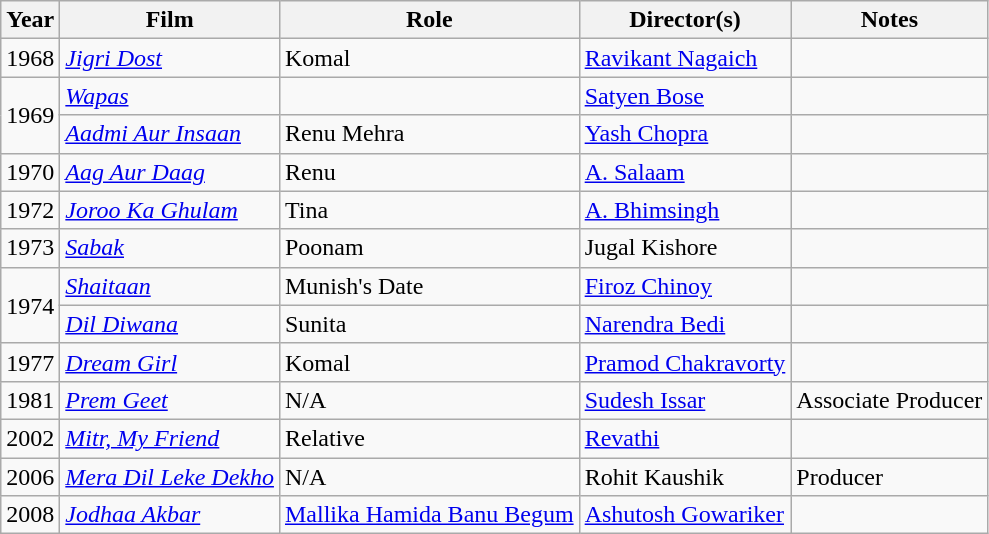<table class="wikitable plainrowheaders sortable" style="margin-right: 0;">
<tr>
<th scope="col">Year</th>
<th scope="col">Film</th>
<th scope="col">Role</th>
<th scope="col">Director(s)</th>
<th scope="col">Notes</th>
</tr>
<tr>
<td>1968</td>
<td><em><a href='#'>Jigri Dost</a> </em></td>
<td>Komal</td>
<td><a href='#'>Ravikant Nagaich</a></td>
<td></td>
</tr>
<tr>
<td rowspan="2">1969</td>
<td><em><a href='#'>Wapas</a></em></td>
<td></td>
<td><a href='#'>Satyen Bose</a></td>
<td></td>
</tr>
<tr>
<td><em><a href='#'>Aadmi Aur Insaan</a></em></td>
<td>Renu Mehra</td>
<td><a href='#'>Yash Chopra</a></td>
<td></td>
</tr>
<tr>
<td>1970</td>
<td><em><a href='#'>Aag Aur Daag</a></em></td>
<td>Renu</td>
<td><a href='#'>A. Salaam</a></td>
<td></td>
</tr>
<tr>
<td>1972</td>
<td><em><a href='#'>Joroo Ka Ghulam</a></em></td>
<td>Tina</td>
<td><a href='#'>A. Bhimsingh</a></td>
<td></td>
</tr>
<tr>
<td>1973</td>
<td><em><a href='#'>Sabak</a></em></td>
<td>Poonam</td>
<td>Jugal Kishore</td>
<td></td>
</tr>
<tr>
<td rowspan="2">1974</td>
<td><em><a href='#'>Shaitaan</a></em></td>
<td>Munish's Date</td>
<td><a href='#'>Firoz Chinoy</a></td>
<td></td>
</tr>
<tr>
<td><em><a href='#'>Dil Diwana</a></em></td>
<td>Sunita</td>
<td><a href='#'>Narendra Bedi</a></td>
<td></td>
</tr>
<tr>
<td>1977</td>
<td><em><a href='#'>Dream Girl</a></em></td>
<td>Komal</td>
<td><a href='#'>Pramod Chakravorty</a></td>
<td></td>
</tr>
<tr>
<td>1981</td>
<td><em><a href='#'>Prem Geet</a></em></td>
<td>N/A</td>
<td><a href='#'>Sudesh Issar</a></td>
<td>Associate Producer</td>
</tr>
<tr>
<td>2002</td>
<td><em><a href='#'>Mitr, My Friend</a></em></td>
<td>Relative</td>
<td><a href='#'>Revathi</a></td>
<td></td>
</tr>
<tr>
<td>2006</td>
<td><em><a href='#'>Mera Dil Leke Dekho</a></em></td>
<td>N/A</td>
<td>Rohit Kaushik</td>
<td>Producer</td>
</tr>
<tr>
<td>2008</td>
<td><em><a href='#'>Jodhaa Akbar</a></em></td>
<td><a href='#'>Mallika Hamida Banu Begum</a></td>
<td><a href='#'>Ashutosh Gowariker</a></td>
<td></td>
</tr>
</table>
